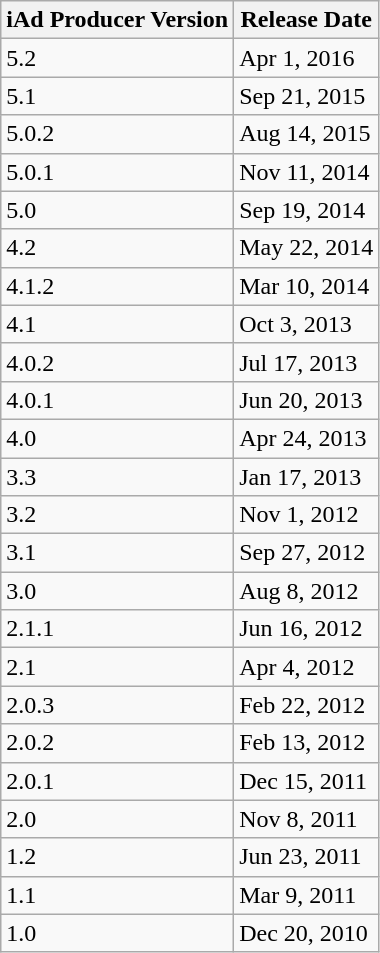<table class="wikitable">
<tr>
<th>iAd Producer Version</th>
<th>Release Date</th>
</tr>
<tr>
<td>5.2</td>
<td>Apr 1, 2016</td>
</tr>
<tr>
<td>5.1</td>
<td>Sep 21, 2015</td>
</tr>
<tr>
<td>5.0.2</td>
<td>Aug 14, 2015</td>
</tr>
<tr>
<td>5.0.1</td>
<td>Nov 11, 2014</td>
</tr>
<tr>
<td>5.0</td>
<td>Sep 19, 2014</td>
</tr>
<tr>
<td>4.2</td>
<td>May 22, 2014</td>
</tr>
<tr>
<td>4.1.2</td>
<td>Mar 10, 2014</td>
</tr>
<tr>
<td>4.1</td>
<td>Oct 3, 2013</td>
</tr>
<tr>
<td>4.0.2</td>
<td>Jul 17, 2013</td>
</tr>
<tr>
<td>4.0.1</td>
<td>Jun 20, 2013</td>
</tr>
<tr>
<td>4.0</td>
<td>Apr 24, 2013</td>
</tr>
<tr>
<td>3.3</td>
<td>Jan 17, 2013</td>
</tr>
<tr>
<td>3.2</td>
<td>Nov 1, 2012</td>
</tr>
<tr>
<td>3.1</td>
<td>Sep 27, 2012</td>
</tr>
<tr>
<td>3.0</td>
<td>Aug 8, 2012</td>
</tr>
<tr>
<td>2.1.1</td>
<td>Jun 16, 2012</td>
</tr>
<tr>
<td>2.1</td>
<td>Apr 4, 2012</td>
</tr>
<tr>
<td>2.0.3</td>
<td>Feb 22, 2012</td>
</tr>
<tr>
<td>2.0.2</td>
<td>Feb 13, 2012</td>
</tr>
<tr>
<td>2.0.1</td>
<td>Dec 15, 2011</td>
</tr>
<tr>
<td>2.0</td>
<td>Nov 8, 2011</td>
</tr>
<tr>
<td>1.2</td>
<td>Jun 23, 2011</td>
</tr>
<tr>
<td>1.1</td>
<td>Mar 9, 2011</td>
</tr>
<tr>
<td>1.0</td>
<td>Dec 20, 2010</td>
</tr>
</table>
